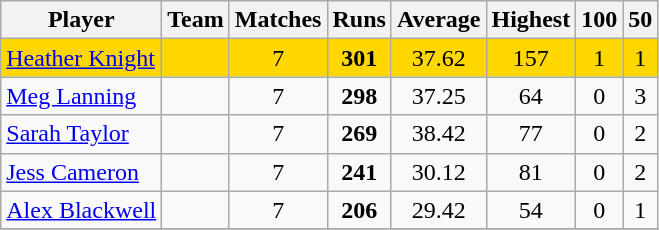<table class="wikitable" style="text-align:center">
<tr>
<th>Player</th>
<th>Team</th>
<th>Matches</th>
<th>Runs</th>
<th>Average</th>
<th>Highest</th>
<th>100</th>
<th>50</th>
</tr>
<tr style="background:gold">
<td align=left><a href='#'>Heather Knight</a></td>
<td></td>
<td>7</td>
<td><strong>301</strong></td>
<td>37.62</td>
<td>157</td>
<td>1</td>
<td>1</td>
</tr>
<tr>
<td align=left><a href='#'>Meg Lanning</a></td>
<td></td>
<td>7</td>
<td><strong>298</strong></td>
<td>37.25</td>
<td>64</td>
<td>0</td>
<td>3</td>
</tr>
<tr>
<td align=left><a href='#'>Sarah Taylor</a></td>
<td></td>
<td>7</td>
<td><strong>269</strong></td>
<td>38.42</td>
<td>77</td>
<td>0</td>
<td>2</td>
</tr>
<tr>
<td align=left><a href='#'>Jess Cameron</a></td>
<td></td>
<td>7</td>
<td><strong>241</strong></td>
<td>30.12</td>
<td>81</td>
<td>0</td>
<td>2</td>
</tr>
<tr>
<td align=left><a href='#'>Alex Blackwell</a></td>
<td></td>
<td>7</td>
<td><strong>206</strong></td>
<td>29.42</td>
<td>54</td>
<td>0</td>
<td>1</td>
</tr>
<tr>
</tr>
</table>
